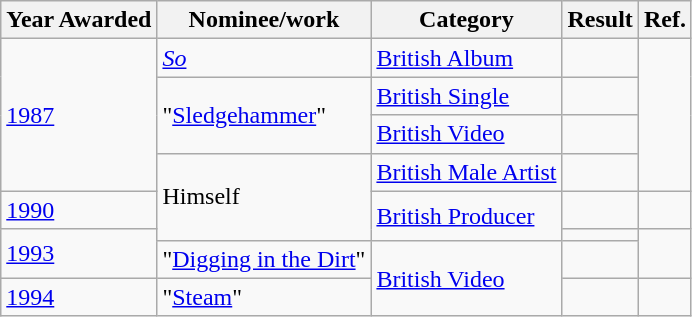<table class="wikitable">
<tr>
<th>Year Awarded</th>
<th>Nominee/work</th>
<th>Category</th>
<th>Result</th>
<th>Ref.</th>
</tr>
<tr>
<td rowspan="4"><a href='#'>1987</a></td>
<td><em><a href='#'>So</a></em></td>
<td><a href='#'>British Album</a></td>
<td></td>
<td rowspan="4"></td>
</tr>
<tr>
<td rowspan="2">"<a href='#'>Sledgehammer</a>"</td>
<td><a href='#'>British Single</a></td>
<td></td>
</tr>
<tr>
<td><a href='#'>British Video</a></td>
<td></td>
</tr>
<tr>
<td rowspan="3">Himself</td>
<td><a href='#'>British Male Artist</a></td>
<td></td>
</tr>
<tr>
<td><a href='#'>1990</a></td>
<td rowspan="2"><a href='#'>British Producer</a></td>
<td></td>
<td></td>
</tr>
<tr>
<td rowspan="2"><a href='#'>1993</a></td>
<td></td>
<td rowspan="2"></td>
</tr>
<tr>
<td>"<a href='#'>Digging in the Dirt</a>"</td>
<td rowspan="2"><a href='#'>British Video</a></td>
<td></td>
</tr>
<tr>
<td><a href='#'>1994</a></td>
<td>"<a href='#'>Steam</a>"</td>
<td></td>
</tr>
</table>
